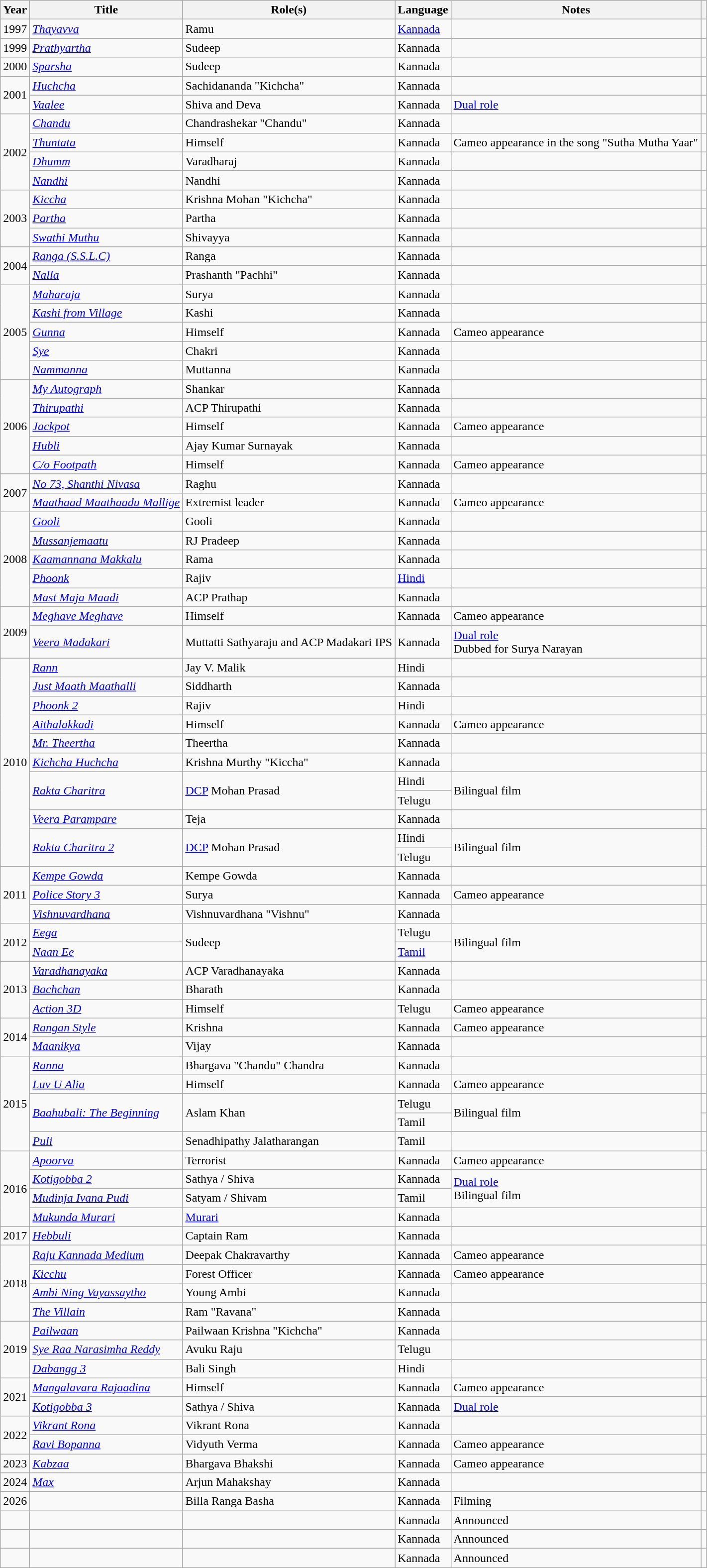<table class="wikitable sortable">
<tr>
<th scope="col">Year</th>
<th scope="col">Title</th>
<th scope="col">Role(s)</th>
<th>Language</th>
<th scope="col" class="unsortable">Notes</th>
<th scope="col" class="unsortable"></th>
</tr>
<tr>
<td rowspan="1">1997</td>
<td><em><a href='#'>Thayavva</a></em></td>
<td>Ramu</td>
<td><a href='#'>Kannada</a></td>
<td></td>
<td></td>
</tr>
<tr>
<td>1999</td>
<td><em><a href='#'>Prathyartha</a></em></td>
<td>Sudeep</td>
<td>Kannada</td>
<td></td>
<td></td>
</tr>
<tr>
<td>2000</td>
<td><em><a href='#'>Sparsha</a></em></td>
<td>Sudeep</td>
<td>Kannada</td>
<td></td>
<td></td>
</tr>
<tr>
<td rowspan="2">2001</td>
<td><em><a href='#'>Huchcha</a></em></td>
<td>Sachidananda "Kichcha"</td>
<td>Kannada</td>
<td></td>
<td></td>
</tr>
<tr>
<td><em><a href='#'>Vaalee</a></em></td>
<td>Shiva and Deva</td>
<td>Kannada</td>
<td><a href='#'>Dual role</a></td>
<td></td>
</tr>
<tr>
<td rowspan="4">2002</td>
<td><em><a href='#'>Chandu</a></em></td>
<td>Chandrashekar "Chandu"</td>
<td>Kannada</td>
<td></td>
<td></td>
</tr>
<tr>
<td><em><a href='#'>Thuntata</a></em></td>
<td>Himself</td>
<td>Kannada</td>
<td>Cameo appearance in the song "Sutha Mutha Yaar"</td>
<td></td>
</tr>
<tr>
<td><em><a href='#'>Dhumm</a></em></td>
<td>Varadharaj</td>
<td>Kannada</td>
<td></td>
<td></td>
</tr>
<tr>
<td><em><a href='#'>Nandhi</a></em></td>
<td>Nandhi</td>
<td>Kannada</td>
<td></td>
<td></td>
</tr>
<tr>
<td rowspan="3">2003</td>
<td><em><a href='#'>Kiccha</a></em></td>
<td>Krishna Mohan "Kichcha"</td>
<td>Kannada</td>
<td></td>
<td></td>
</tr>
<tr>
<td><em><a href='#'>Partha</a></em></td>
<td>Partha</td>
<td>Kannada</td>
<td></td>
<td></td>
</tr>
<tr>
<td><em><a href='#'>Swathi Muthu</a></em></td>
<td>Shivayya</td>
<td>Kannada</td>
<td></td>
<td></td>
</tr>
<tr>
<td rowspan="2">2004</td>
<td><em><a href='#'>Ranga (S.S.L.C)</a></em></td>
<td>Ranga</td>
<td>Kannada</td>
<td></td>
<td></td>
</tr>
<tr>
<td><em><a href='#'>Nalla</a></em></td>
<td>Prashanth "Pachhi"</td>
<td>Kannada</td>
<td></td>
<td></td>
</tr>
<tr>
<td rowspan="5">2005</td>
<td><em><a href='#'>Maharaja</a></em></td>
<td>Surya</td>
<td>Kannada</td>
<td></td>
<td></td>
</tr>
<tr>
<td><em><a href='#'>Kashi from Village</a></em></td>
<td>Kashi</td>
<td>Kannada</td>
<td></td>
<td></td>
</tr>
<tr>
<td><em><a href='#'>Gunna</a></em></td>
<td>Himself</td>
<td>Kannada</td>
<td>Cameo appearance</td>
<td></td>
</tr>
<tr>
<td><em><a href='#'>Sye</a></em></td>
<td>Chakri</td>
<td>Kannada</td>
<td></td>
<td></td>
</tr>
<tr>
<td><em><a href='#'>Nammanna</a></em></td>
<td>Muttanna</td>
<td>Kannada</td>
<td></td>
<td></td>
</tr>
<tr>
<td rowspan="5">2006</td>
<td><em><a href='#'>My Autograph</a></em></td>
<td>Shankar</td>
<td>Kannada</td>
<td></td>
<td></td>
</tr>
<tr>
<td><em><a href='#'>Thirupathi</a></em></td>
<td>ACP Thirupathi</td>
<td>Kannada</td>
<td></td>
<td></td>
</tr>
<tr>
<td><em><a href='#'>Jackpot</a></em></td>
<td>Himself</td>
<td>Kannada</td>
<td>Cameo appearance</td>
</tr>
<tr>
<td><em><a href='#'>Hubli</a></em></td>
<td>Ajay Kumar Surnayak</td>
<td>Kannada</td>
<td></td>
<td></td>
</tr>
<tr>
<td><em><a href='#'>C/o Footpath</a></em></td>
<td>Himself</td>
<td>Kannada</td>
<td>Cameo appearance</td>
<td></td>
</tr>
<tr>
<td rowspan="2">2007</td>
<td><em><a href='#'>No 73, Shanthi Nivasa</a></em></td>
<td>Raghu</td>
<td>Kannada</td>
<td></td>
<td></td>
</tr>
<tr>
<td><em><a href='#'>Maathaad Maathaadu Mallige</a></em></td>
<td>Extremist leader</td>
<td>Kannada</td>
<td>Cameo appearance</td>
<td></td>
</tr>
<tr>
<td rowspan="5">2008</td>
<td><em><a href='#'>Gooli</a></em></td>
<td>Gooli</td>
<td>Kannada</td>
<td></td>
<td></td>
</tr>
<tr>
<td><em><a href='#'>Mussanjemaatu</a></em></td>
<td>RJ Pradeep</td>
<td>Kannada</td>
<td></td>
<td></td>
</tr>
<tr>
<td><em><a href='#'>Kaamannana Makkalu</a></em></td>
<td>Rama</td>
<td>Kannada</td>
<td></td>
<td></td>
</tr>
<tr>
<td><em><a href='#'>Phoonk</a></em></td>
<td>Rajiv</td>
<td><a href='#'>Hindi</a></td>
<td></td>
<td></td>
</tr>
<tr>
<td><em><a href='#'>Mast Maja Maadi</a></em></td>
<td>ACP Prathap</td>
<td>Kannada</td>
<td></td>
<td></td>
</tr>
<tr>
<td rowspan="2">2009</td>
<td><em><a href='#'>Meghave Meghave</a></em></td>
<td>Himself</td>
<td>Kannada</td>
<td>Cameo appearance</td>
<td></td>
</tr>
<tr>
<td><em><a href='#'>Veera Madakari</a></em></td>
<td>Muttatti Sathyaraju and ACP Madakari IPS</td>
<td>Kannada</td>
<td><a href='#'>Dual role</a><br> Dubbed for Surya Narayan</td>
<td></td>
</tr>
<tr>
<td rowspan="11">2010</td>
<td><em><a href='#'>Rann</a></em></td>
<td>Jay V. Malik</td>
<td>Hindi</td>
<td></td>
<td></td>
</tr>
<tr>
<td><em><a href='#'>Just Maath Maathalli</a></em></td>
<td>Siddharth</td>
<td>Kannada</td>
<td></td>
<td></td>
</tr>
<tr>
<td><em><a href='#'>Phoonk 2</a></em></td>
<td>Rajiv</td>
<td>Hindi</td>
<td></td>
<td></td>
</tr>
<tr>
<td><em><a href='#'>Aithalakkadi</a></em></td>
<td>Himself</td>
<td>Kannada</td>
<td>Cameo appearance</td>
<td></td>
</tr>
<tr>
<td><em><a href='#'>Mr. Theertha</a></em></td>
<td>Theertha</td>
<td>Kannada</td>
<td></td>
<td></td>
</tr>
<tr>
<td><em><a href='#'>Kichcha Huchcha</a></em></td>
<td>Krishna Murthy "Kiccha"</td>
<td>Kannada</td>
<td></td>
<td></td>
</tr>
<tr>
<td rowspan="2"><em><a href='#'>Rakta Charitra</a></em></td>
<td rowspan="2"><a href='#'>DCP</a> Mohan Prasad</td>
<td>Hindi</td>
<td rowspan="2">Bilingual film</td>
<td rowspan="2"></td>
</tr>
<tr>
<td>Telugu</td>
</tr>
<tr>
<td><em><a href='#'>Veera Parampare</a></em></td>
<td>Teja</td>
<td>Kannada</td>
<td></td>
<td></td>
</tr>
<tr>
<td rowspan="2"><em><a href='#'>Rakta Charitra 2</a></em></td>
<td rowspan="2"><a href='#'>DCP</a> Mohan Prasad</td>
<td>Hindi</td>
<td rowspan="2">Bilingual film</td>
<td rowspan="2"></td>
</tr>
<tr>
<td>Telugu</td>
</tr>
<tr>
<td rowspan="3">2011</td>
<td><em><a href='#'>Kempe Gowda</a></em></td>
<td>Kempe Gowda</td>
<td>Kannada</td>
<td></td>
<td></td>
</tr>
<tr>
<td><em><a href='#'>Police Story 3</a></em></td>
<td>Surya</td>
<td>Kannada</td>
<td>Cameo appearance</td>
<td></td>
</tr>
<tr>
<td><em><a href='#'>Vishnuvardhana</a></em></td>
<td>Vishnuvardhana "Vishnu"</td>
<td>Kannada</td>
<td></td>
<td></td>
</tr>
<tr>
<td rowspan="2">2012</td>
<td><em><a href='#'>Eega</a></em></td>
<td rowspan="2">Sudeep</td>
<td>Telugu</td>
<td rowspan="2">Bilingual film</td>
<td rowspan="2"></td>
</tr>
<tr>
<td><em><a href='#'>Naan Ee</a></em></td>
<td><a href='#'>Tamil</a></td>
</tr>
<tr>
<td rowspan="3">2013</td>
<td><em><a href='#'>Varadhanayaka</a></em></td>
<td>ACP Varadhanayaka</td>
<td>Kannada</td>
<td></td>
<td></td>
</tr>
<tr>
<td><em><a href='#'>Bachchan</a></em></td>
<td>Bharath</td>
<td>Kannada</td>
<td></td>
<td></td>
</tr>
<tr>
<td><em><a href='#'>Action 3D</a></em></td>
<td>Himself</td>
<td>Telugu</td>
<td>Cameo appearance</td>
<td></td>
</tr>
<tr>
<td rowspan="2">2014</td>
<td><em><a href='#'>Rangan Style</a></em></td>
<td>Krishna</td>
<td>Kannada</td>
<td>Cameo appearance</td>
<td></td>
</tr>
<tr>
<td><em><a href='#'>Maanikya</a></em></td>
<td>Vijay</td>
<td>Kannada</td>
<td></td>
<td></td>
</tr>
<tr>
<td rowspan="5">2015</td>
<td><em><a href='#'>Ranna</a></em></td>
<td>Bhargava "Chandu"  Chandra</td>
<td>Kannada</td>
<td></td>
<td></td>
</tr>
<tr>
<td><em><a href='#'>Luv U Alia</a></em></td>
<td>Himself</td>
<td>Kannada</td>
<td>Cameo appearance</td>
<td></td>
</tr>
<tr>
<td rowspan="2"><em><a href='#'>Baahubali: The Beginning</a></em></td>
<td rowspan="2">Aslam Khan</td>
<td>Telugu</td>
<td rowspan="2">Bilingual film</td>
<td></td>
</tr>
<tr>
<td>Tamil</td>
<td></td>
</tr>
<tr>
<td><em><a href='#'>Puli</a></em></td>
<td>Senadhipathy Jalatharangan</td>
<td>Tamil</td>
<td></td>
<td></td>
</tr>
<tr>
<td rowspan="4">2016</td>
<td><em><a href='#'>Apoorva</a></em></td>
<td>Terrorist</td>
<td>Kannada</td>
<td>Cameo appearance</td>
<td></td>
</tr>
<tr>
<td><em><a href='#'>Kotigobba 2</a></em></td>
<td>Sathya / Shiva</td>
<td>Kannada</td>
<td rowspan="2"><a href='#'>Dual role</a><br>Bilingual film</td>
</tr>
<tr>
<td><em><a href='#'>Mudinja Ivana Pudi</a></em></td>
<td>Satyam / Shivam</td>
<td>Tamil</td>
</tr>
<tr>
<td><em><a href='#'>Mukunda Murari</a></em></td>
<td><a href='#'>Murari</a></td>
<td>Kannada</td>
<td></td>
<td style="text-align:center;"></td>
</tr>
<tr>
<td>2017</td>
<td><em><a href='#'>Hebbuli</a></em></td>
<td>Captain Ram</td>
<td>Kannada</td>
<td></td>
<td style="text-align:center;"></td>
</tr>
<tr>
<td rowspan="4">2018</td>
<td><em><a href='#'>Raju Kannada Medium</a></em></td>
<td>Deepak Chakravarthy</td>
<td>Kannada</td>
<td>Cameo appearance</td>
<td></td>
</tr>
<tr>
<td><em><a href='#'>Kicchu</a></em></td>
<td>Forest Officer</td>
<td>Kannada</td>
<td>Cameo appearance</td>
<td></td>
</tr>
<tr>
<td><em><a href='#'>Ambi Ning Vayassaytho</a></em></td>
<td>Young Ambi</td>
<td>Kannada</td>
<td></td>
<td></td>
</tr>
<tr>
<td><em><a href='#'>The Villain</a></em></td>
<td>Ram "Ravana"</td>
<td>Kannada</td>
<td></td>
<td></td>
</tr>
<tr>
<td rowspan="3">2019</td>
<td><em><a href='#'>Pailwaan</a></em></td>
<td>Pailwaan Krishna "Kichcha"</td>
<td>Kannada</td>
<td></td>
<td style="text-align:center;"></td>
</tr>
<tr>
<td><em><a href='#'>Sye Raa Narasimha Reddy</a></em></td>
<td>Avuku Raju</td>
<td>Telugu</td>
<td></td>
<td></td>
</tr>
<tr>
<td><em><a href='#'>Dabangg 3</a></em></td>
<td>Bali Singh</td>
<td>Hindi</td>
<td></td>
<td></td>
</tr>
<tr>
<td rowspan="2">2021</td>
<td><em><a href='#'>Mangalavara Rajaadina</a></em></td>
<td>Himself</td>
<td>Kannada</td>
<td>Cameo appearance</td>
<td></td>
</tr>
<tr>
<td><em><a href='#'>Kotigobba 3</a></em></td>
<td>Sathya / Shiva</td>
<td>Kannada</td>
<td><a href='#'>Dual role</a></td>
<td style="text-align:center;"></td>
</tr>
<tr>
<td rowspan="2">2022</td>
<td><em><a href='#'>Vikrant Rona</a></em></td>
<td>Vikrant Rona</td>
<td>Kannada</td>
<td></td>
<td style="text-align:center;"></td>
</tr>
<tr>
<td><em><a href='#'>Ravi Bopanna</a></em></td>
<td>Vidyuth Verma</td>
<td>Kannada</td>
<td>Cameo appearance</td>
<td></td>
</tr>
<tr>
<td>2023</td>
<td><em><a href='#'>Kabzaa</a></em></td>
<td>Bhargava Bhakshi</td>
<td>Kannada</td>
<td>Cameo appearance</td>
<td></td>
</tr>
<tr>
<td>2024</td>
<td><em><a href='#'>Max</a></em></td>
<td>Arjun Mahakshay</td>
<td>Kannada</td>
<td></td>
<td style="text-align:center;"></td>
</tr>
<tr>
<td>2026</td>
<td></td>
<td>Billa Ranga Basha</td>
<td>Kannada</td>
<td>Filming</td>
<td style="text-align:center;"></td>
</tr>
<tr>
<td></td>
<td><em></em></td>
<td></td>
<td>Kannada</td>
<td>Announced</td>
<td></td>
</tr>
<tr>
<td></td>
<td><em></em></td>
<td></td>
<td>Kannada</td>
<td>Announced</td>
<td></td>
</tr>
<tr>
<td></td>
<td><em></em></td>
<td></td>
<td>Kannada</td>
<td>Announced</td>
<td></td>
</tr>
</table>
